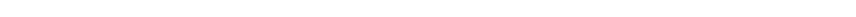<table style="width:88%; text-align:center;">
<tr style="color:white;">
<td style="background:"><strong>99</strong></td>
<td style="background:"><strong>41</strong></td>
</tr>
<tr>
<td></td>
<td></td>
</tr>
</table>
